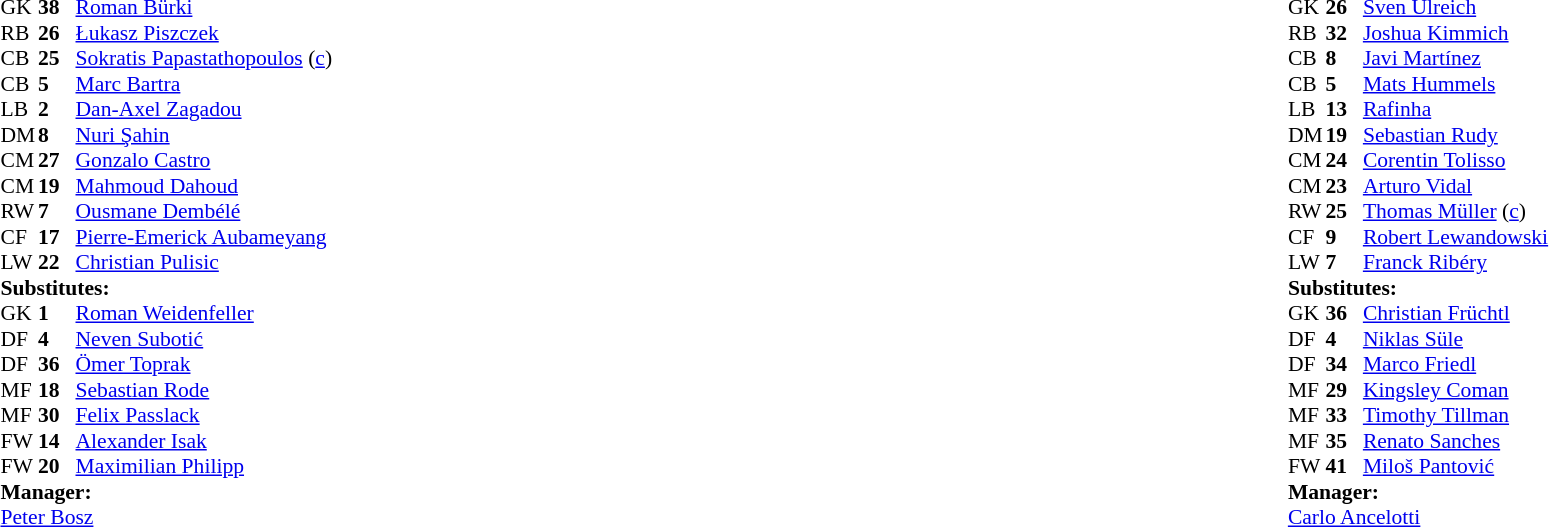<table width="100%">
<tr>
<td valign="top" width="40%"><br><table style="font-size:90%" cellspacing="0" cellpadding="0">
<tr>
<th width=25></th>
<th width=25></th>
</tr>
<tr>
<td>GK</td>
<td><strong>38</strong></td>
<td> <a href='#'>Roman Bürki</a></td>
</tr>
<tr>
<td>RB</td>
<td><strong>26</strong></td>
<td> <a href='#'>Łukasz Piszczek</a></td>
</tr>
<tr>
<td>CB</td>
<td><strong>25</strong></td>
<td> <a href='#'>Sokratis Papastathopoulos</a> (<a href='#'>c</a>)</td>
<td></td>
</tr>
<tr>
<td>CB</td>
<td><strong>5</strong></td>
<td> <a href='#'>Marc Bartra</a></td>
</tr>
<tr>
<td>LB</td>
<td><strong>2</strong></td>
<td> <a href='#'>Dan-Axel Zagadou</a></td>
<td></td>
<td></td>
</tr>
<tr>
<td>DM</td>
<td><strong>8</strong></td>
<td> <a href='#'>Nuri Şahin</a></td>
</tr>
<tr>
<td>CM</td>
<td><strong>27</strong></td>
<td> <a href='#'>Gonzalo Castro</a></td>
</tr>
<tr>
<td>CM</td>
<td><strong>19</strong></td>
<td> <a href='#'>Mahmoud Dahoud</a></td>
<td></td>
<td></td>
</tr>
<tr>
<td>RW</td>
<td><strong>7</strong></td>
<td> <a href='#'>Ousmane Dembélé</a></td>
</tr>
<tr>
<td>CF</td>
<td><strong>17</strong></td>
<td> <a href='#'>Pierre-Emerick Aubameyang</a></td>
</tr>
<tr>
<td>LW</td>
<td><strong>22</strong></td>
<td> <a href='#'>Christian Pulisic</a></td>
<td></td>
<td></td>
</tr>
<tr>
<td colspan=3><strong>Substitutes:</strong></td>
</tr>
<tr>
<td>GK</td>
<td><strong>1</strong></td>
<td> <a href='#'>Roman Weidenfeller</a></td>
</tr>
<tr>
<td>DF</td>
<td><strong>4</strong></td>
<td> <a href='#'>Neven Subotić</a></td>
</tr>
<tr>
<td>DF</td>
<td><strong>36</strong></td>
<td> <a href='#'>Ömer Toprak</a></td>
</tr>
<tr>
<td>MF</td>
<td><strong>18</strong></td>
<td> <a href='#'>Sebastian Rode</a></td>
<td></td>
<td></td>
</tr>
<tr>
<td>MF</td>
<td><strong>30</strong></td>
<td> <a href='#'>Felix Passlack</a></td>
<td></td>
<td></td>
</tr>
<tr>
<td>FW</td>
<td><strong>14</strong></td>
<td> <a href='#'>Alexander Isak</a></td>
</tr>
<tr>
<td>FW</td>
<td><strong>20</strong></td>
<td> <a href='#'>Maximilian Philipp</a></td>
<td></td>
<td></td>
</tr>
<tr>
<td colspan=3><strong>Manager:</strong></td>
</tr>
<tr>
<td colspan=3> <a href='#'>Peter Bosz</a></td>
</tr>
</table>
</td>
<td valign="top"></td>
<td valign="top" width="50%"><br><table style="font-size:90%; margin:auto" cellspacing="0" cellpadding="0">
<tr>
<th width=25></th>
<th width=25></th>
</tr>
<tr>
<td>GK</td>
<td><strong>26</strong></td>
<td> <a href='#'>Sven Ulreich</a></td>
</tr>
<tr>
<td>RB</td>
<td><strong>32</strong></td>
<td> <a href='#'>Joshua Kimmich</a></td>
</tr>
<tr>
<td>CB</td>
<td><strong>8</strong></td>
<td> <a href='#'>Javi Martínez</a></td>
<td></td>
<td></td>
</tr>
<tr>
<td>CB</td>
<td><strong>5</strong></td>
<td> <a href='#'>Mats Hummels</a></td>
</tr>
<tr>
<td>LB</td>
<td><strong>13</strong></td>
<td> <a href='#'>Rafinha</a></td>
</tr>
<tr>
<td>DM</td>
<td><strong>19</strong></td>
<td> <a href='#'>Sebastian Rudy</a></td>
</tr>
<tr>
<td>CM</td>
<td><strong>24</strong></td>
<td> <a href='#'>Corentin Tolisso</a></td>
<td></td>
<td></td>
</tr>
<tr>
<td>CM</td>
<td><strong>23</strong></td>
<td> <a href='#'>Arturo Vidal</a></td>
<td></td>
</tr>
<tr>
<td>RW</td>
<td><strong>25</strong></td>
<td> <a href='#'>Thomas Müller</a> (<a href='#'>c</a>)</td>
<td></td>
<td></td>
</tr>
<tr>
<td>CF</td>
<td><strong>9</strong></td>
<td> <a href='#'>Robert Lewandowski</a></td>
<td></td>
</tr>
<tr>
<td>LW</td>
<td><strong>7</strong></td>
<td> <a href='#'>Franck Ribéry</a></td>
</tr>
<tr>
<td colspan=3><strong>Substitutes:</strong></td>
</tr>
<tr>
<td>GK</td>
<td><strong>36</strong></td>
<td> <a href='#'>Christian Früchtl</a></td>
</tr>
<tr>
<td>DF</td>
<td><strong>4</strong></td>
<td> <a href='#'>Niklas Süle</a></td>
<td></td>
<td></td>
</tr>
<tr>
<td>DF</td>
<td><strong>34</strong></td>
<td> <a href='#'>Marco Friedl</a></td>
</tr>
<tr>
<td>MF</td>
<td><strong>29</strong></td>
<td> <a href='#'>Kingsley Coman</a></td>
<td></td>
<td></td>
</tr>
<tr>
<td>MF</td>
<td><strong>33</strong></td>
<td> <a href='#'>Timothy Tillman</a></td>
</tr>
<tr>
<td>MF</td>
<td><strong>35</strong></td>
<td> <a href='#'>Renato Sanches</a></td>
<td></td>
<td></td>
</tr>
<tr>
<td>FW</td>
<td><strong>41</strong></td>
<td> <a href='#'>Miloš Pantović</a></td>
</tr>
<tr>
<td colspan=3><strong>Manager:</strong></td>
</tr>
<tr>
<td colspan=3> <a href='#'>Carlo Ancelotti</a></td>
</tr>
</table>
</td>
</tr>
</table>
